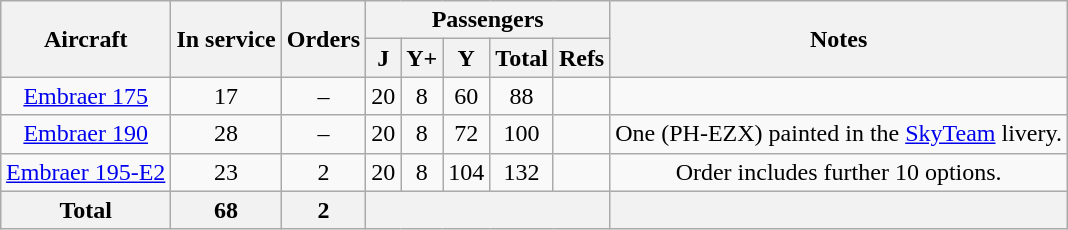<table class="wikitable" style="text-align:center;margin:auto;">
<tr>
<th rowspan="2">Aircraft</th>
<th rowspan="2">In service</th>
<th rowspan="2">Orders</th>
<th colspan="5">Passengers</th>
<th rowspan="2">Notes</th>
</tr>
<tr>
<th><abbr>J</abbr></th>
<th><abbr>Y+</abbr></th>
<th><abbr>Y</abbr></th>
<th>Total</th>
<th>Refs</th>
</tr>
<tr>
<td><a href='#'>Embraer 175</a></td>
<td>17</td>
<td>–</td>
<td>20</td>
<td>8</td>
<td>60</td>
<td>88</td>
<td></td>
<td></td>
</tr>
<tr>
<td><a href='#'>Embraer 190</a></td>
<td>28</td>
<td>–</td>
<td>20</td>
<td>8</td>
<td>72</td>
<td>100</td>
<td></td>
<td>One (PH-EZX) painted in the <a href='#'>SkyTeam</a> livery.</td>
</tr>
<tr>
<td><a href='#'>Embraer 195-E2</a></td>
<td>23</td>
<td>2</td>
<td>20</td>
<td>8</td>
<td>104</td>
<td>132</td>
<td></td>
<td>Order includes further 10 options.</td>
</tr>
<tr>
<th>Total</th>
<th>68</th>
<th>2</th>
<th colspan="5"></th>
<th></th>
</tr>
</table>
